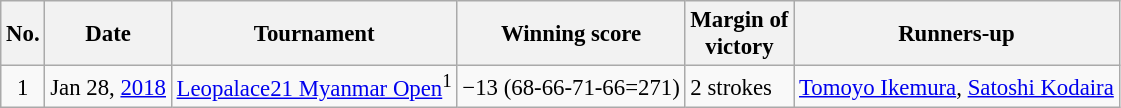<table class="wikitable" style="font-size:95%;">
<tr>
<th>No.</th>
<th>Date</th>
<th>Tournament</th>
<th>Winning score</th>
<th>Margin of<br>victory</th>
<th>Runners-up</th>
</tr>
<tr>
<td align=center>1</td>
<td align=right>Jan 28, <a href='#'>2018</a></td>
<td><a href='#'>Leopalace21 Myanmar Open</a><sup>1</sup></td>
<td>−13 (68-66-71-66=271)</td>
<td>2 strokes</td>
<td> <a href='#'>Tomoyo Ikemura</a>,  <a href='#'>Satoshi Kodaira</a></td>
</tr>
</table>
